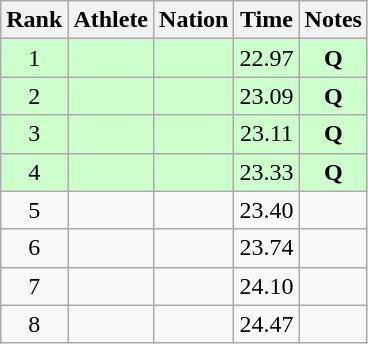<table class="wikitable sortable" style="text-align:center">
<tr>
<th>Rank</th>
<th>Athlete</th>
<th>Nation</th>
<th>Time</th>
<th>Notes</th>
</tr>
<tr bgcolor=#ccffcc>
<td>1</td>
<td align=left></td>
<td align=left></td>
<td>22.97</td>
<td><strong>Q</strong></td>
</tr>
<tr bgcolor=#ccffcc>
<td>2</td>
<td align=left></td>
<td align=left></td>
<td>23.09</td>
<td><strong>Q</strong></td>
</tr>
<tr bgcolor=#ccffcc>
<td>3</td>
<td align=left></td>
<td align=left></td>
<td>23.11</td>
<td><strong>Q</strong></td>
</tr>
<tr bgcolor=#ccffcc>
<td>4</td>
<td align=left></td>
<td align=left></td>
<td>23.33</td>
<td><strong>Q</strong></td>
</tr>
<tr>
<td>5</td>
<td align=left></td>
<td align=left></td>
<td>23.40</td>
<td></td>
</tr>
<tr>
<td>6</td>
<td align=left></td>
<td align=left></td>
<td>23.74</td>
<td></td>
</tr>
<tr>
<td>7</td>
<td align=left></td>
<td align=left></td>
<td>24.10</td>
<td></td>
</tr>
<tr>
<td>8</td>
<td align=left></td>
<td align=left></td>
<td>24.47</td>
<td></td>
</tr>
</table>
